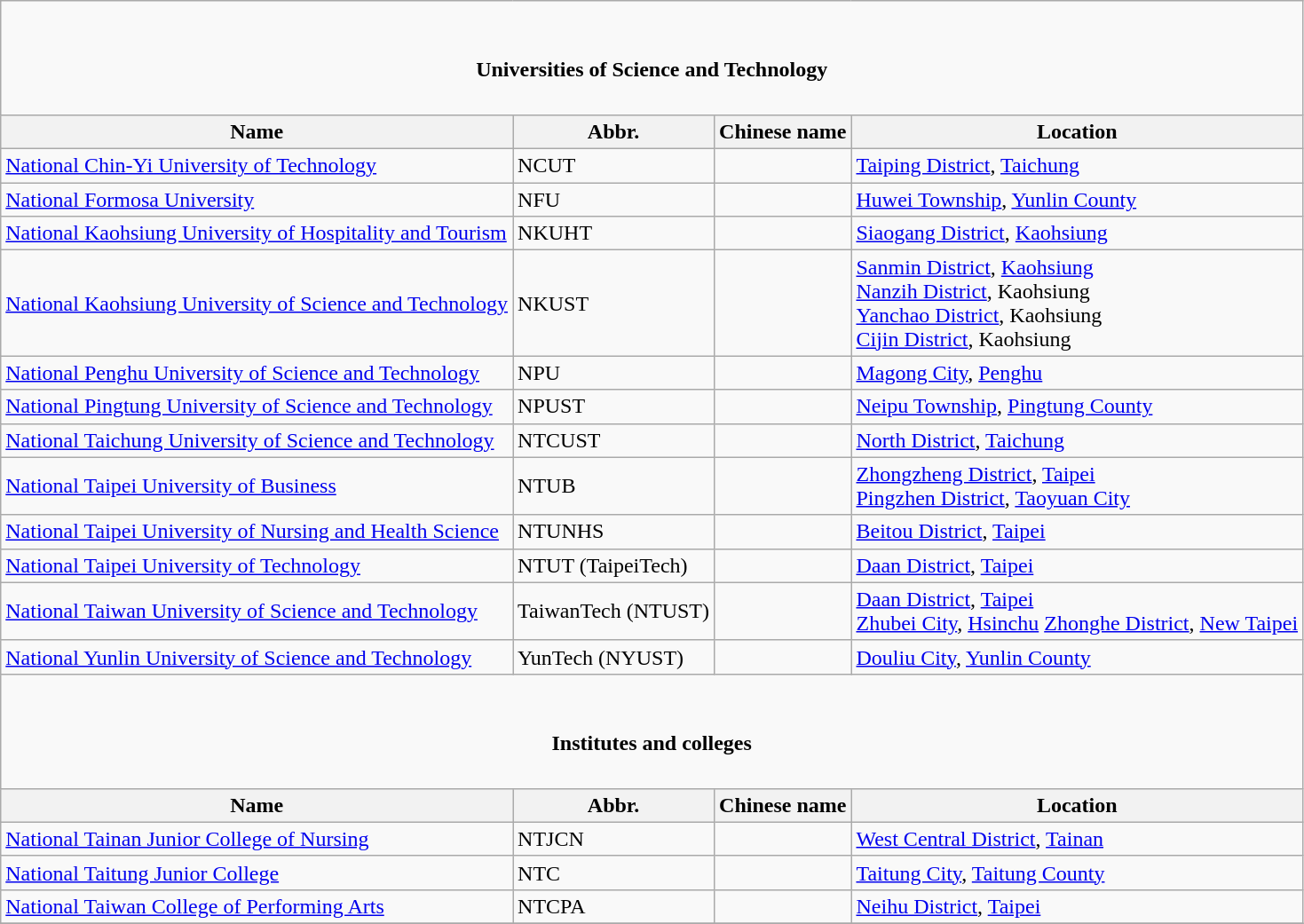<table class=wikitable>
<tr>
<td colspan=4 align=center><br><h4>Universities of Science and Technology</h4></td>
</tr>
<tr>
<th>Name</th>
<th>Abbr.</th>
<th>Chinese name</th>
<th>Location</th>
</tr>
<tr>
<td><a href='#'>National Chin-Yi University of Technology</a></td>
<td>NCUT</td>
<td></td>
<td><a href='#'>Taiping District</a>, <a href='#'>Taichung</a></td>
</tr>
<tr>
<td><a href='#'>National Formosa University</a></td>
<td>NFU</td>
<td></td>
<td><a href='#'>Huwei Township</a>, <a href='#'>Yunlin County</a></td>
</tr>
<tr>
<td><a href='#'>National Kaohsiung University of Hospitality and Tourism</a></td>
<td>NKUHT</td>
<td></td>
<td><a href='#'>Siaogang District</a>, <a href='#'>Kaohsiung</a></td>
</tr>
<tr>
<td><a href='#'>National Kaohsiung University of Science and Technology</a></td>
<td>NKUST</td>
<td></td>
<td><a href='#'>Sanmin District</a>, <a href='#'>Kaohsiung</a><br><a href='#'>Nanzih District</a>, Kaohsiung<br><a href='#'>Yanchao District</a>, Kaohsiung<br><a href='#'>Cijin District</a>, Kaohsiung</td>
</tr>
<tr>
<td><a href='#'>National Penghu University of Science and Technology</a></td>
<td>NPU</td>
<td></td>
<td><a href='#'>Magong City</a>, <a href='#'>Penghu</a></td>
</tr>
<tr>
<td><a href='#'>National Pingtung University of Science and Technology</a></td>
<td>NPUST</td>
<td></td>
<td><a href='#'>Neipu Township</a>, <a href='#'>Pingtung County</a></td>
</tr>
<tr>
<td><a href='#'>National Taichung University of Science and Technology</a></td>
<td>NTCUST</td>
<td></td>
<td><a href='#'>North District</a>, <a href='#'>Taichung</a></td>
</tr>
<tr>
<td><a href='#'>National Taipei University of Business</a></td>
<td>NTUB</td>
<td></td>
<td><a href='#'>Zhongzheng District</a>, <a href='#'>Taipei</a><br><a href='#'>Pingzhen District</a>, <a href='#'>Taoyuan City</a></td>
</tr>
<tr>
<td><a href='#'>National Taipei University of Nursing and Health Science</a></td>
<td>NTUNHS</td>
<td></td>
<td><a href='#'>Beitou District</a>, <a href='#'>Taipei</a></td>
</tr>
<tr>
<td><a href='#'>National Taipei University of Technology</a></td>
<td>NTUT (TaipeiTech)</td>
<td></td>
<td><a href='#'>Daan District</a>, <a href='#'>Taipei</a></td>
</tr>
<tr>
<td><a href='#'>National Taiwan University of Science and Technology</a></td>
<td>TaiwanTech (NTUST)</td>
<td></td>
<td><a href='#'>Daan District</a>, <a href='#'>Taipei</a><br><a href='#'>Zhubei City</a>, <a href='#'>Hsinchu</a>
<a href='#'>Zhonghe District</a>, <a href='#'>New Taipei</a></td>
</tr>
<tr>
<td><a href='#'>National Yunlin University of Science and Technology</a></td>
<td>YunTech (NYUST)</td>
<td></td>
<td><a href='#'>Douliu City</a>, <a href='#'>Yunlin County</a></td>
</tr>
<tr>
<td colspan=4 align=center><br><h4>Institutes and colleges</h4></td>
</tr>
<tr>
<th>Name</th>
<th>Abbr.</th>
<th>Chinese name</th>
<th>Location</th>
</tr>
<tr>
<td><a href='#'>National Tainan Junior College of Nursing</a></td>
<td>NTJCN</td>
<td></td>
<td><a href='#'>West Central District</a>, <a href='#'>Tainan</a></td>
</tr>
<tr>
<td><a href='#'>National Taitung Junior College</a></td>
<td>NTC</td>
<td></td>
<td><a href='#'>Taitung City</a>, <a href='#'>Taitung County</a></td>
</tr>
<tr>
<td><a href='#'>National Taiwan College of Performing Arts</a></td>
<td>NTCPA</td>
<td></td>
<td><a href='#'>Neihu District</a>, <a href='#'>Taipei</a></td>
</tr>
<tr>
</tr>
</table>
